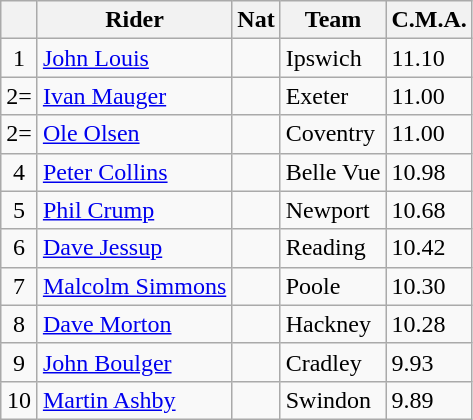<table class=wikitable>
<tr>
<th></th>
<th>Rider</th>
<th>Nat</th>
<th>Team</th>
<th>C.M.A.</th>
</tr>
<tr>
<td align="center">1</td>
<td><a href='#'>John Louis</a></td>
<td></td>
<td>Ipswich</td>
<td>11.10</td>
</tr>
<tr>
<td align="center">2=</td>
<td><a href='#'>Ivan Mauger</a></td>
<td></td>
<td>Exeter</td>
<td>11.00</td>
</tr>
<tr>
<td align="center">2=</td>
<td><a href='#'>Ole Olsen</a></td>
<td></td>
<td>Coventry</td>
<td>11.00</td>
</tr>
<tr>
<td align="center">4</td>
<td><a href='#'>Peter Collins</a></td>
<td></td>
<td>Belle Vue</td>
<td>10.98</td>
</tr>
<tr>
<td align="center">5</td>
<td><a href='#'>Phil Crump</a></td>
<td></td>
<td>Newport</td>
<td>10.68</td>
</tr>
<tr>
<td align="center">6</td>
<td><a href='#'>Dave Jessup</a></td>
<td></td>
<td>Reading</td>
<td>10.42</td>
</tr>
<tr>
<td align="center">7</td>
<td><a href='#'>Malcolm Simmons</a></td>
<td></td>
<td>Poole</td>
<td>10.30</td>
</tr>
<tr>
<td align="center">8</td>
<td><a href='#'>Dave Morton</a></td>
<td></td>
<td>Hackney</td>
<td>10.28</td>
</tr>
<tr>
<td align="center">9</td>
<td><a href='#'>John Boulger</a></td>
<td></td>
<td>Cradley</td>
<td>9.93</td>
</tr>
<tr>
<td align="center">10</td>
<td><a href='#'>Martin Ashby</a></td>
<td></td>
<td>Swindon</td>
<td>9.89</td>
</tr>
</table>
